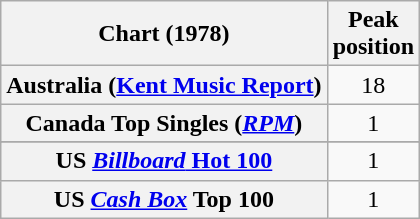<table class="wikitable sortable plainrowheaders" style="text-align:center">
<tr>
<th align="left">Chart (1978)</th>
<th align="center">Peak<br>position</th>
</tr>
<tr>
<th scope="row">Australia (<a href='#'>Kent Music Report</a>)</th>
<td>18</td>
</tr>
<tr>
<th scope="row">Canada Top Singles (<em><a href='#'>RPM</a></em>)</th>
<td>1</td>
</tr>
<tr>
</tr>
<tr>
<th scope="row">US <a href='#'><em>Billboard</em> Hot 100</a></th>
<td>1</td>
</tr>
<tr>
<th scope="row">US <a href='#'><em>Cash Box</em></a> Top 100</th>
<td>1</td>
</tr>
</table>
